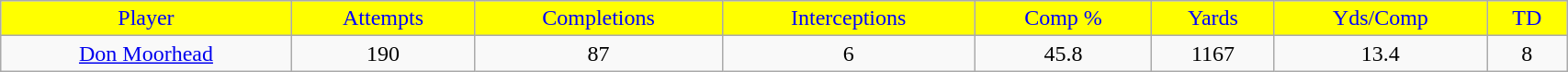<table class="wikitable" width="90%">
<tr align="center"  style="background:yellow;color:blue;">
<td>Player</td>
<td>Attempts</td>
<td>Completions</td>
<td>Interceptions</td>
<td>Comp %</td>
<td>Yards</td>
<td>Yds/Comp</td>
<td>TD</td>
</tr>
<tr align="center" bgcolor="">
<td><a href='#'>Don Moorhead</a></td>
<td>190</td>
<td>87</td>
<td>6</td>
<td>45.8</td>
<td>1167</td>
<td>13.4</td>
<td>8</td>
</tr>
</table>
